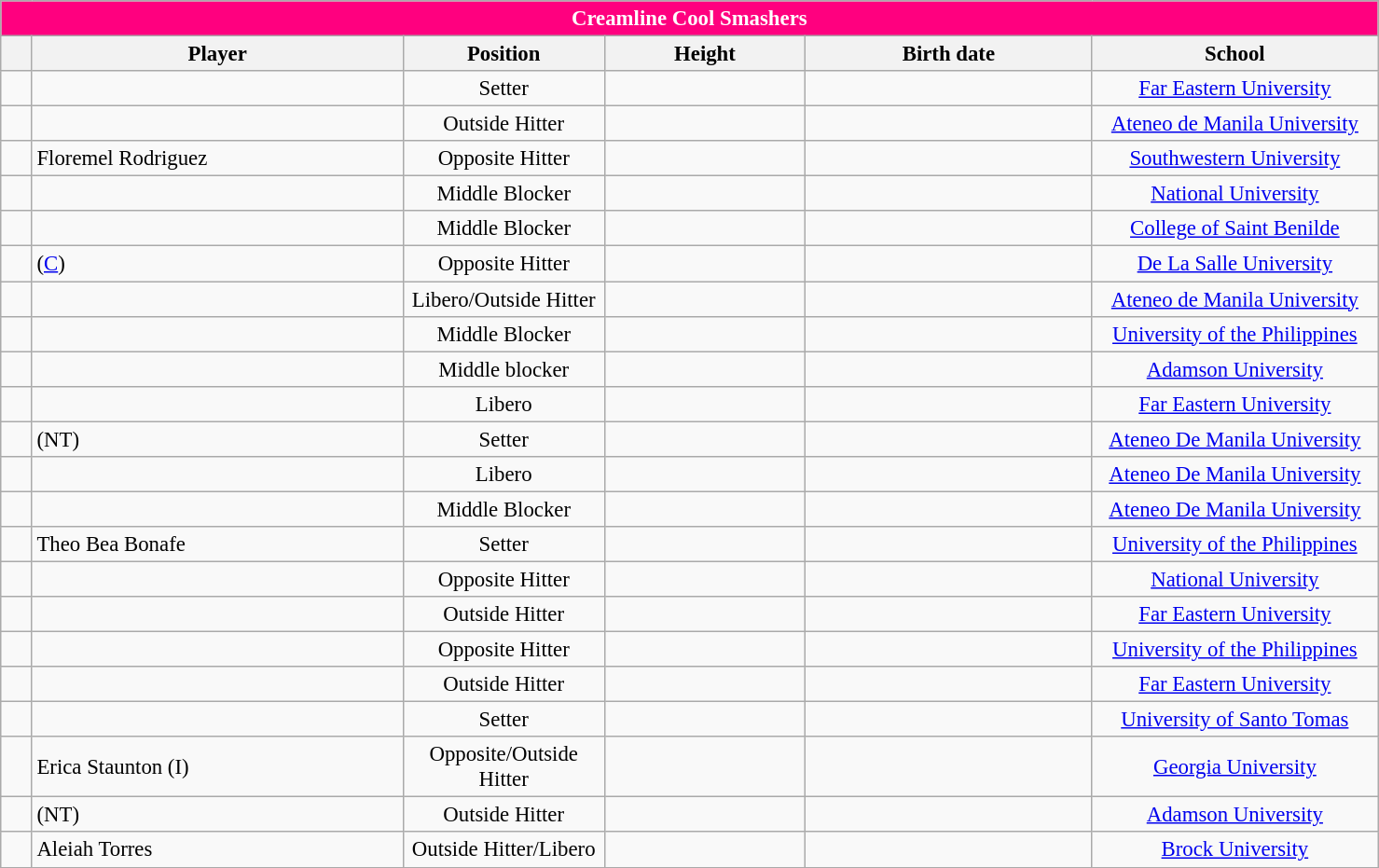<table class="wikitable sortable" style="font-size:95%; text-align:left;">
<tr>
<th colspan="7" style= "background:#FF007F; color:white; text-align: center"><strong>Creamline Cool Smashers</strong></th>
</tr>
<tr style="background:#FFFFFF;">
<th style= "align=center; width:1em;"></th>
<th style= "align=center;width:17em;">Player</th>
<th style= "align=center; width:9em;">Position</th>
<th style= "align=center; width:9em;">Height</th>
<th style= "align=center; width:13em;">Birth date</th>
<th style= "align=center; width:13em;">School</th>
</tr>
<tr align=center>
<td></td>
<td align=left> </td>
<td>Setter</td>
<td></td>
<td align=right></td>
<td><a href='#'>Far Eastern University</a></td>
</tr>
<tr align=center>
<td></td>
<td align=left> </td>
<td>Outside Hitter</td>
<td></td>
<td align=right></td>
<td><a href='#'>Ateneo de Manila University</a></td>
</tr>
<tr align=center>
<td></td>
<td align=left> Floremel Rodriguez</td>
<td>Opposite Hitter</td>
<td></td>
<td align=right></td>
<td><a href='#'>Southwestern University</a></td>
</tr>
<tr align=center>
<td></td>
<td align=left> </td>
<td>Middle Blocker</td>
<td></td>
<td align=right></td>
<td><a href='#'>National University</a></td>
</tr>
<tr align=center>
<td></td>
<td align=left> </td>
<td>Middle Blocker</td>
<td></td>
<td align="right"></td>
<td><a href='#'>College of Saint Benilde</a></td>
</tr>
<tr align=center>
<td></td>
<td align=left>  (<a href='#'>C</a>)</td>
<td>Opposite Hitter</td>
<td></td>
<td align="right"></td>
<td><a href='#'>De La Salle University</a></td>
</tr>
<tr align=center>
<td></td>
<td align=left> </td>
<td>Libero/Outside Hitter</td>
<td></td>
<td align="right"></td>
<td><a href='#'>Ateneo de Manila University</a></td>
</tr>
<tr align=center>
<td></td>
<td align=left> </td>
<td>Middle Blocker</td>
<td></td>
<td align="right"></td>
<td><a href='#'>University of the Philippines</a></td>
</tr>
<tr align=center>
<td></td>
<td align=left> </td>
<td>Middle blocker</td>
<td></td>
<td align=right></td>
<td><a href='#'>Adamson University</a></td>
</tr>
<tr align=center>
<td></td>
<td align=left> </td>
<td>Libero</td>
<td></td>
<td align="right"></td>
<td><a href='#'>Far Eastern University</a></td>
</tr>
<tr align=center>
<td></td>
<td align=left>  (NT)</td>
<td>Setter</td>
<td></td>
<td align=right></td>
<td><a href='#'>Ateneo De Manila University </a></td>
</tr>
<tr align=center>
<td></td>
<td align=left> </td>
<td>Libero</td>
<td></td>
<td align="right"></td>
<td><a href='#'>Ateneo De Manila University</a></td>
</tr>
<tr align=center>
<td></td>
<td align=left> </td>
<td>Middle Blocker</td>
<td></td>
<td align="right"></td>
<td><a href='#'>Ateneo De Manila University</a></td>
</tr>
<tr align=center>
<td></td>
<td align=left> Theo Bea Bonafe</td>
<td>Setter</td>
<td></td>
<td></td>
<td><a href='#'>University of the Philippines</a></td>
</tr>
<tr align=center>
<td></td>
<td align=left> </td>
<td>Opposite Hitter</td>
<td></td>
<td align="right"></td>
<td><a href='#'>National University</a></td>
</tr>
<tr align=center>
<td></td>
<td align=left> </td>
<td>Outside Hitter</td>
<td></td>
<td align="right"></td>
<td><a href='#'>Far Eastern University</a></td>
</tr>
<tr align=center>
<td></td>
<td align=left> </td>
<td>Opposite Hitter</td>
<td></td>
<td align="right"></td>
<td><a href='#'>University of the Philippines</a></td>
</tr>
<tr align=center>
<td></td>
<td align=left> </td>
<td>Outside Hitter</td>
<td></td>
<td align="right"></td>
<td><a href='#'>Far Eastern University</a></td>
</tr>
<tr align=center>
<td></td>
<td align=left> </td>
<td>Setter</td>
<td></td>
<td align="right"></td>
<td><a href='#'>University of Santo Tomas</a></td>
</tr>
<tr align=center>
<td></td>
<td align=left> Erica Staunton (I)</td>
<td>Opposite/Outside Hitter</td>
<td></td>
<td align=right></td>
<td><a href='#'>Georgia University</a></td>
</tr>
<tr align=center>
<td></td>
<td align=left> (NT)</td>
<td>Outside Hitter</td>
<td></td>
<td align=right></td>
<td><a href='#'>Adamson University </a></td>
</tr>
<tr align=center>
<td></td>
<td align=left> Aleiah Torres</td>
<td>Outside Hitter/Libero</td>
<td></td>
<td align=right></td>
<td><a href='#'>Brock University</a></td>
</tr>
<tr align=center>
</tr>
</table>
